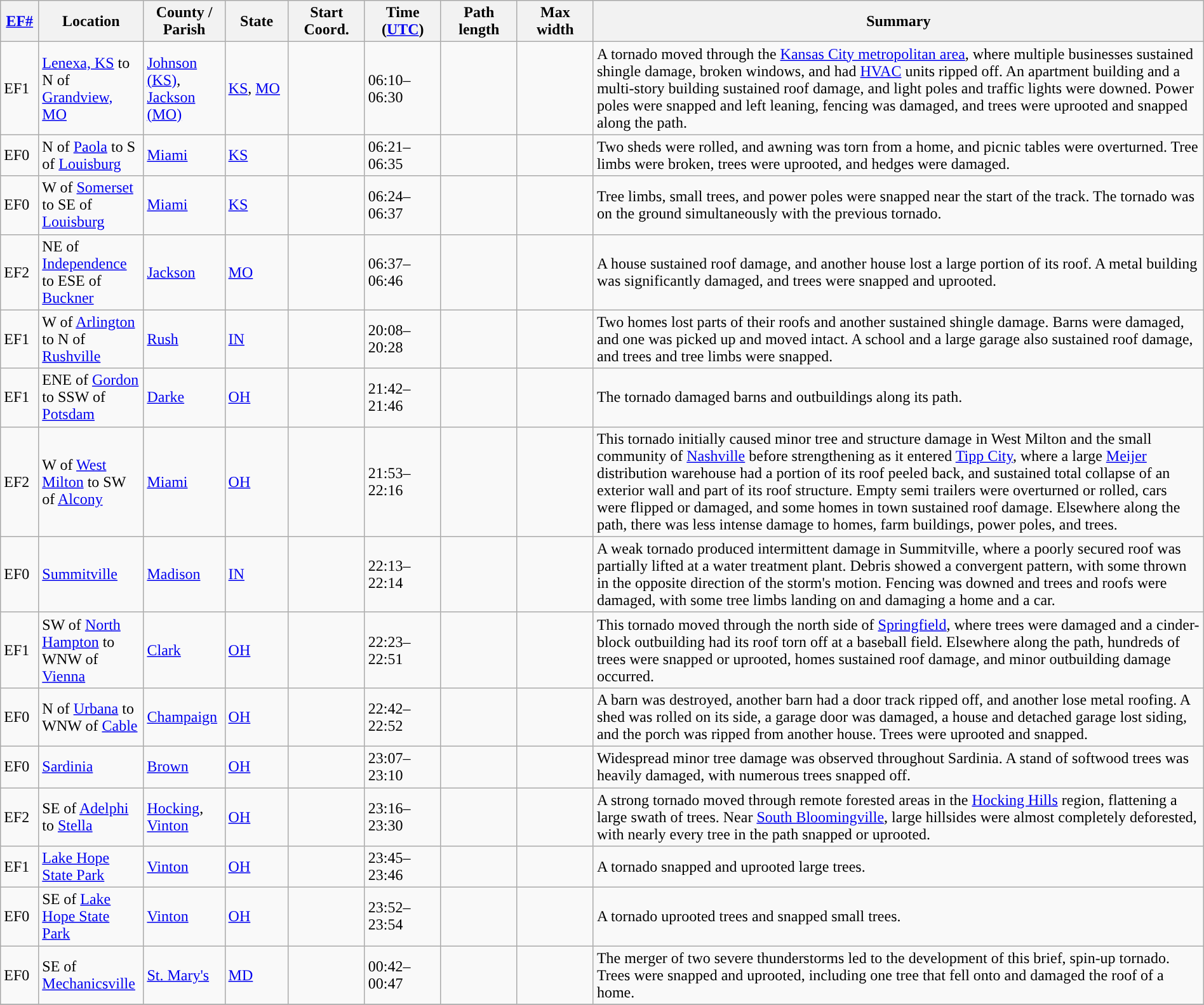<table class="wikitable sortable" style="width:100%;">
<tr>
<th scope="col"  style="width:3%; text-align:center;"><a href='#'>EF#</a></th>
<th scope="col"  style="width:7%; text-align:center;" class="unsortable">Location</th>
<th scope="col"  style="width:6%; text-align:center;" class="unsortable">County / Parish</th>
<th scope="col"  style="width:5%; text-align:center;">State</th>
<th scope="col"  style="width:6%; text-align:center;">Start Coord.</th>
<th scope="col"  style="width:6%; text-align:center;">Time (<a href='#'>UTC</a>)</th>
<th scope="col"  style="width:6%; text-align:center;">Path length</th>
<th scope="col"  style="width:6%; text-align:center;">Max width</th>
<th scope="col" class="unsortable" style="width:48%; text-align:center;">Summary</th>
</tr>
<tr>
<td>EF1</td>
<td><a href='#'>Lenexa, KS</a> to N of <a href='#'>Grandview, MO</a></td>
<td><a href='#'>Johnson (KS)</a>, <a href='#'>Jackson (MO)</a></td>
<td><a href='#'>KS</a>, <a href='#'>MO</a></td>
<td></td>
<td>06:10–06:30</td>
<td></td>
<td></td>
<td>A tornado moved through the <a href='#'>Kansas City metropolitan area</a>, where multiple businesses sustained shingle damage, broken windows, and had <a href='#'>HVAC</a> units ripped off. An apartment building and a multi-story building sustained roof damage, and light poles and traffic lights were downed. Power poles were snapped and left leaning, fencing was damaged, and trees were uprooted and snapped along the path.</td>
</tr>
<tr>
<td>EF0</td>
<td>N of <a href='#'>Paola</a> to S of <a href='#'>Louisburg</a></td>
<td><a href='#'>Miami</a></td>
<td><a href='#'>KS</a></td>
<td></td>
<td>06:21–06:35</td>
<td></td>
<td></td>
<td>Two sheds were rolled, and awning was torn from a home, and picnic tables were overturned. Tree limbs were broken, trees were uprooted, and hedges were damaged.</td>
</tr>
<tr>
<td>EF0</td>
<td>W of <a href='#'>Somerset</a> to SE of <a href='#'>Louisburg</a></td>
<td><a href='#'>Miami</a></td>
<td><a href='#'>KS</a></td>
<td></td>
<td>06:24–06:37</td>
<td></td>
<td></td>
<td>Tree limbs, small trees, and power poles were snapped near the start of the track. The tornado was on the ground simultaneously with the previous tornado.</td>
</tr>
<tr>
<td>EF2</td>
<td>NE of <a href='#'>Independence</a> to ESE of <a href='#'>Buckner</a></td>
<td><a href='#'>Jackson</a></td>
<td><a href='#'>MO</a></td>
<td></td>
<td>06:37–06:46</td>
<td></td>
<td></td>
<td>A house sustained roof damage, and another house lost a large portion of its roof. A metal building was significantly damaged, and trees were snapped and uprooted.</td>
</tr>
<tr>
<td>EF1</td>
<td>W of <a href='#'>Arlington</a> to N of <a href='#'>Rushville</a></td>
<td><a href='#'>Rush</a></td>
<td><a href='#'>IN</a></td>
<td></td>
<td>20:08–20:28</td>
<td></td>
<td></td>
<td>Two homes lost parts of their roofs and another sustained shingle damage. Barns were damaged, and one was picked up and moved  intact. A school and a large garage also sustained roof damage, and trees and tree limbs were snapped.</td>
</tr>
<tr>
<td>EF1</td>
<td>ENE of <a href='#'>Gordon</a> to  SSW of <a href='#'>Potsdam</a></td>
<td><a href='#'>Darke</a></td>
<td><a href='#'>OH</a></td>
<td></td>
<td>21:42–21:46</td>
<td></td>
<td></td>
<td>The tornado damaged barns and outbuildings along its path.</td>
</tr>
<tr>
<td>EF2</td>
<td>W of <a href='#'>West Milton</a> to SW of <a href='#'>Alcony</a></td>
<td><a href='#'>Miami</a></td>
<td><a href='#'>OH</a></td>
<td></td>
<td>21:53–22:16</td>
<td></td>
<td></td>
<td>This tornado initially caused minor tree and structure damage in West Milton and the small community of <a href='#'>Nashville</a> before strengthening as it entered <a href='#'>Tipp City</a>, where a large <a href='#'>Meijer</a> distribution warehouse had a portion of its roof peeled back, and sustained total collapse of an exterior wall and part of its roof structure. Empty semi trailers were overturned or rolled, cars were flipped or damaged, and some homes in town sustained roof damage. Elsewhere along the path, there was less intense damage to homes, farm buildings, power poles, and trees.</td>
</tr>
<tr>
<td>EF0</td>
<td><a href='#'>Summitville</a></td>
<td><a href='#'>Madison</a></td>
<td><a href='#'>IN</a></td>
<td></td>
<td>22:13–22:14</td>
<td></td>
<td></td>
<td>A weak tornado produced intermittent damage in Summitville, where a poorly secured roof was partially lifted at a water treatment plant. Debris showed a convergent pattern, with some thrown in the opposite direction of the storm's motion. Fencing was downed and trees and roofs were damaged, with some tree limbs landing on and damaging a home and a car.</td>
</tr>
<tr>
<td>EF1</td>
<td>SW of <a href='#'>North Hampton</a> to WNW of <a href='#'>Vienna</a></td>
<td><a href='#'>Clark</a></td>
<td><a href='#'>OH</a></td>
<td></td>
<td>22:23–22:51</td>
<td></td>
<td></td>
<td>This tornado moved through the north side of <a href='#'>Springfield</a>, where trees were damaged and a cinder-block outbuilding had its roof torn off at a baseball field. Elsewhere along the path, hundreds of trees were snapped or uprooted, homes sustained roof damage, and minor outbuilding damage occurred.</td>
</tr>
<tr>
<td>EF0</td>
<td>N of <a href='#'>Urbana</a> to WNW  of <a href='#'>Cable</a></td>
<td><a href='#'>Champaign</a></td>
<td><a href='#'>OH</a></td>
<td></td>
<td>22:42–22:52</td>
<td></td>
<td></td>
<td>A barn was destroyed, another barn had a door track ripped off, and another lose metal roofing. A shed was rolled on its side, a garage door was damaged, a house and detached garage lost siding, and the porch was ripped from another house. Trees were uprooted and snapped.</td>
</tr>
<tr>
<td>EF0</td>
<td><a href='#'>Sardinia</a></td>
<td><a href='#'>Brown</a></td>
<td><a href='#'>OH</a></td>
<td></td>
<td>23:07–23:10</td>
<td></td>
<td></td>
<td>Widespread minor tree damage was observed throughout Sardinia. A stand of softwood trees was heavily damaged, with numerous trees snapped off.</td>
</tr>
<tr>
<td>EF2</td>
<td>SE of <a href='#'>Adelphi</a> to <a href='#'>Stella</a></td>
<td><a href='#'>Hocking</a>, <a href='#'>Vinton</a></td>
<td><a href='#'>OH</a></td>
<td></td>
<td>23:16–23:30</td>
<td></td>
<td></td>
<td>A strong tornado moved through remote forested areas in the <a href='#'>Hocking Hills</a> region, flattening a large swath of trees. Near <a href='#'>South Bloomingville</a>, large hillsides were almost completely deforested, with nearly every tree in the path snapped or uprooted.</td>
</tr>
<tr>
<td>EF1</td>
<td><a href='#'>Lake Hope State Park</a></td>
<td><a href='#'>Vinton</a></td>
<td><a href='#'>OH</a></td>
<td></td>
<td>23:45–23:46</td>
<td></td>
<td></td>
<td>A tornado snapped and uprooted large trees.</td>
</tr>
<tr>
<td>EF0</td>
<td>SE of <a href='#'>Lake Hope State Park</a></td>
<td><a href='#'>Vinton</a></td>
<td><a href='#'>OH</a></td>
<td></td>
<td>23:52–23:54</td>
<td></td>
<td></td>
<td>A tornado uprooted trees and snapped small trees.</td>
</tr>
<tr>
<td>EF0</td>
<td>SE of <a href='#'>Mechanicsville</a></td>
<td><a href='#'>St. Mary's</a></td>
<td><a href='#'>MD</a></td>
<td></td>
<td>00:42–00:47</td>
<td></td>
<td></td>
<td>The merger of two severe thunderstorms led to the development of this brief, spin-up tornado. Trees were snapped and uprooted, including one tree that fell onto and damaged the roof of a home.</td>
</tr>
<tr>
</tr>
</table>
